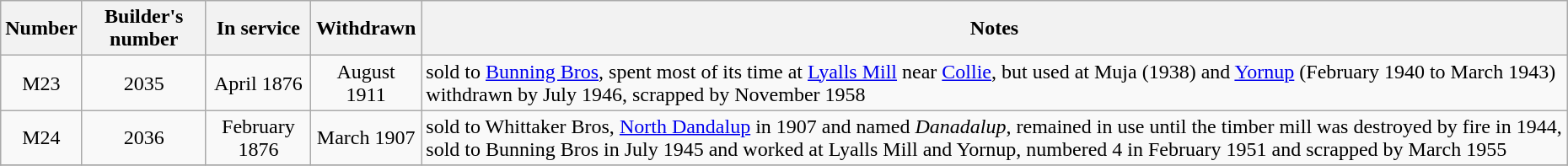<table cellpadding="2">
<tr>
<td><br><table class="wikitable sortable">
<tr>
<th>Number</th>
<th>Builder's number</th>
<th>In service</th>
<th>Withdrawn</th>
<th>Notes</th>
</tr>
<tr>
<td align=center>M23</td>
<td align=center>2035</td>
<td align=center>April 1876</td>
<td align=center>August 1911</td>
<td>sold to <a href='#'>Bunning Bros</a>, spent most of its time at <a href='#'>Lyalls Mill</a> near <a href='#'>Collie</a>, but used at Muja (1938) and <a href='#'>Yornup</a> (February 1940 to March 1943) withdrawn by July 1946, scrapped by November 1958</td>
</tr>
<tr>
<td align=center>M24</td>
<td align=center>2036</td>
<td align=center>February 1876</td>
<td align=center>March 1907</td>
<td>sold to Whittaker Bros, <a href='#'>North Dandalup</a> in 1907 and named <em>Danadalup</em>, remained in use until the timber mill was destroyed by fire in 1944, sold to Bunning Bros in July 1945 and worked at Lyalls Mill and Yornup, numbered 4 in February 1951 and scrapped by March 1955</td>
</tr>
<tr>
</tr>
</table>
</td>
</tr>
</table>
